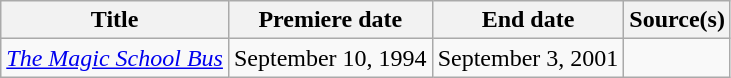<table class="wikitable sortable">
<tr>
<th>Title</th>
<th>Premiere date</th>
<th>End date</th>
<th>Source(s)</th>
</tr>
<tr>
<td><em><a href='#'>The Magic School Bus</a></em></td>
<td>September 10, 1994</td>
<td>September 3, 2001</td>
<td></td>
</tr>
</table>
